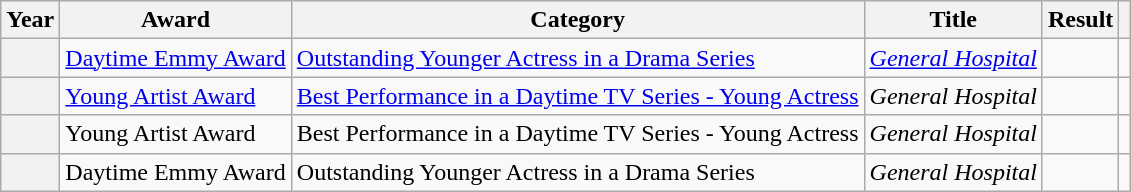<table class="wikitable sortable plainrowheaders">
<tr>
<th scope="col">Year</th>
<th scope="col">Award</th>
<th scope="col">Category</th>
<th scope="col">Title</th>
<th scope="col">Result</th>
<th scope="col" class="unsortable"></th>
</tr>
<tr>
<th scope="row"></th>
<td><a href='#'>Daytime Emmy Award</a></td>
<td><a href='#'>Outstanding Younger Actress in a Drama Series</a></td>
<td><em><a href='#'>General Hospital</a></em></td>
<td></td>
<td style="text-align:center;"></td>
</tr>
<tr>
<th scope="row"></th>
<td><a href='#'>Young Artist Award</a></td>
<td><a href='#'>Best Performance in a Daytime TV Series - Young Actress</a></td>
<td><em>General Hospital</em></td>
<td></td>
<td style="text-align:center;"></td>
</tr>
<tr>
<th scope="row"></th>
<td>Young Artist Award</td>
<td>Best Performance in a Daytime TV Series - Young Actress</td>
<td><em>General Hospital</em></td>
<td></td>
<td style="text-align:center;"></td>
</tr>
<tr>
<th scope="row"></th>
<td>Daytime Emmy Award</td>
<td>Outstanding Younger Actress in a Drama Series</td>
<td><em>General Hospital</em></td>
<td></td>
<td style="text-align:center;"></td>
</tr>
</table>
